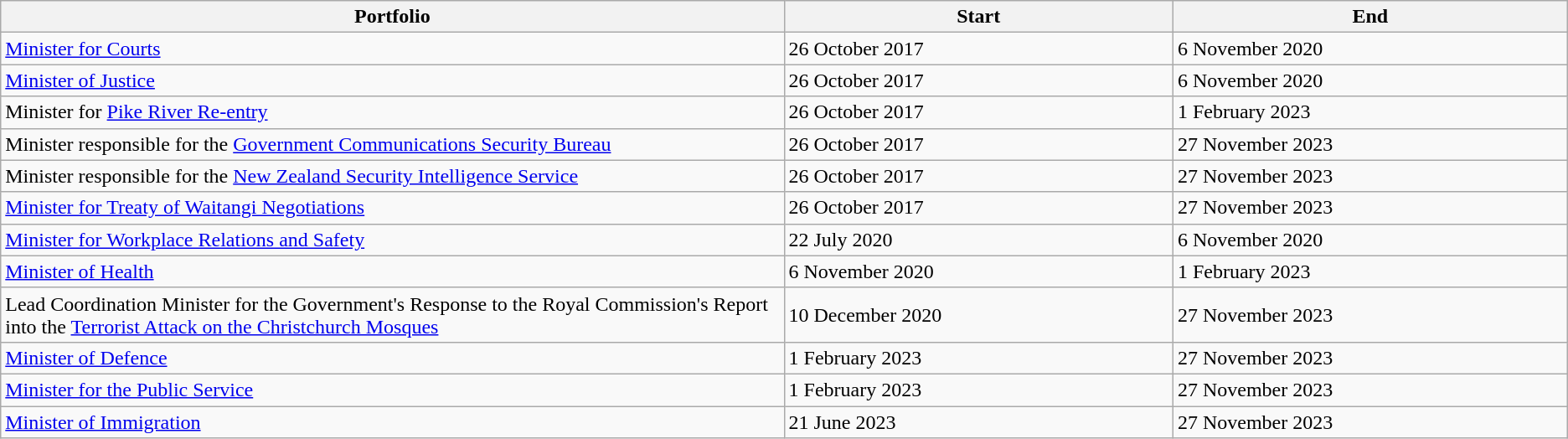<table class="wikitable sortable">
<tr>
<th width=50%>Portfolio</th>
<th>Start</th>
<th>End</th>
</tr>
<tr>
<td data-sort-value="Courts"><a href='#'>Minister for Courts</a></td>
<td>26 October 2017</td>
<td>6 November 2020</td>
</tr>
<tr>
<td data-sort-value="Justice"><a href='#'>Minister of Justice</a></td>
<td>26 October 2017</td>
<td>6 November 2020</td>
</tr>
<tr>
<td data-sort-value="Pike River">Minister for <a href='#'>Pike River Re-entry</a></td>
<td>26 October 2017</td>
<td>1 February 2023</td>
</tr>
<tr>
<td data-sort-value="Government Communications Security Bureau">Minister responsible for the <a href='#'>Government Communications Security Bureau</a></td>
<td>26 October 2017</td>
<td>27 November 2023</td>
</tr>
<tr>
<td data-sort-value="New Zealand Security Intelligence Service">Minister responsible for the <a href='#'>New Zealand Security Intelligence Service</a></td>
<td>26 October 2017</td>
<td>27 November 2023</td>
</tr>
<tr>
<td><a href='#'>Minister for Treaty of Waitangi Negotiations</a></td>
<td>26 October 2017</td>
<td>27 November 2023</td>
</tr>
<tr>
<td data-sort-value="Workplace Relations"><a href='#'>Minister for Workplace Relations and Safety</a></td>
<td>22 July 2020</td>
<td>6 November 2020</td>
</tr>
<tr>
<td data-sort-value="Health"><a href='#'>Minister of Health</a></td>
<td>6 November 2020</td>
<td>1 February 2023</td>
</tr>
<tr>
<td data-sort-value="Government's Response">Lead Coordination Minister for the Government's Response to the Royal Commission's Report into the <a href='#'>Terrorist Attack on the Christchurch Mosques</a></td>
<td>10 December 2020</td>
<td>27 November 2023</td>
</tr>
<tr>
<td data-sort-value="Defence"><a href='#'>Minister of Defence</a></td>
<td>1 February 2023</td>
<td>27 November 2023</td>
</tr>
<tr>
<td data-sort-value="Public Service"><a href='#'>Minister for the Public Service</a></td>
<td>1 February 2023</td>
<td>27 November 2023</td>
</tr>
<tr>
<td data-sort-value="Immigration"><a href='#'>Minister of Immigration</a></td>
<td>21 June 2023</td>
<td>27 November 2023</td>
</tr>
</table>
